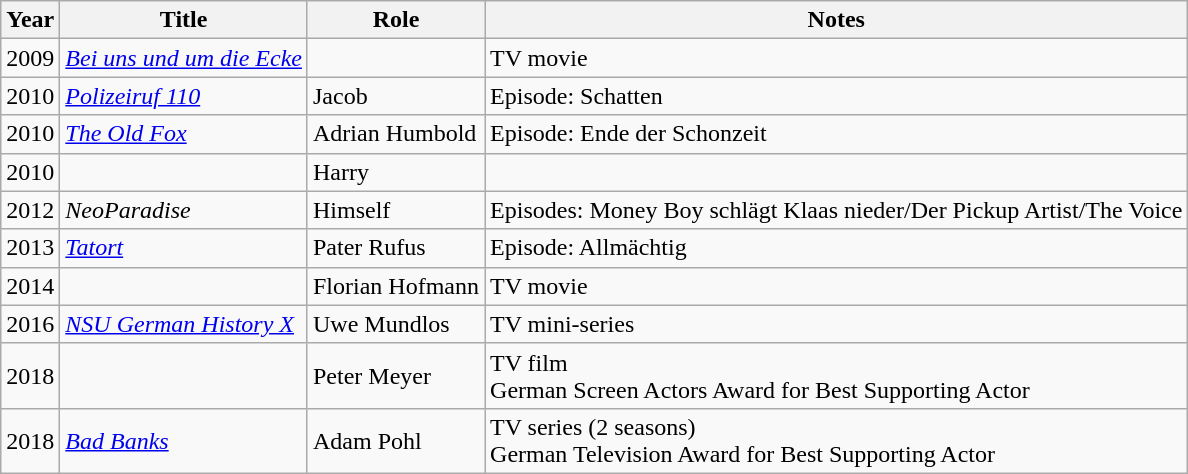<table class="wikitable sortable">
<tr>
<th>Year</th>
<th>Title</th>
<th>Role</th>
<th class="unsortable">Notes</th>
</tr>
<tr>
<td>2009</td>
<td><em><a href='#'>Bei uns und um die Ecke</a></em></td>
<td></td>
<td>TV movie</td>
</tr>
<tr>
<td>2010</td>
<td><em><a href='#'>Polizeiruf 110</a></em></td>
<td>Jacob</td>
<td>Episode: Schatten</td>
</tr>
<tr>
<td>2010</td>
<td><em><a href='#'>The Old Fox</a></em></td>
<td>Adrian Humbold</td>
<td>Episode: Ende der Schonzeit</td>
</tr>
<tr>
<td>2010</td>
<td><em></em></td>
<td>Harry</td>
<td></td>
</tr>
<tr>
<td>2012</td>
<td><em>NeoParadise</em></td>
<td>Himself</td>
<td>Episodes: Money Boy schlägt Klaas nieder/Der Pickup Artist/The Voice</td>
</tr>
<tr>
<td>2013</td>
<td><em><a href='#'>Tatort</a></em></td>
<td>Pater Rufus</td>
<td>Episode: Allmächtig</td>
</tr>
<tr>
<td>2014</td>
<td><em></em></td>
<td>Florian Hofmann</td>
<td>TV movie</td>
</tr>
<tr>
<td>2016</td>
<td><em><a href='#'>NSU German History X</a></em></td>
<td>Uwe Mundlos</td>
<td>TV mini-series</td>
</tr>
<tr>
<td>2018</td>
<td><em></em></td>
<td>Peter Meyer</td>
<td>TV film<br>German Screen Actors Award for Best Supporting Actor</td>
</tr>
<tr>
<td>2018</td>
<td><em><a href='#'>Bad Banks</a></em></td>
<td>Adam Pohl</td>
<td>TV series (2 seasons)<br>German Television Award for Best Supporting Actor</td>
</tr>
</table>
